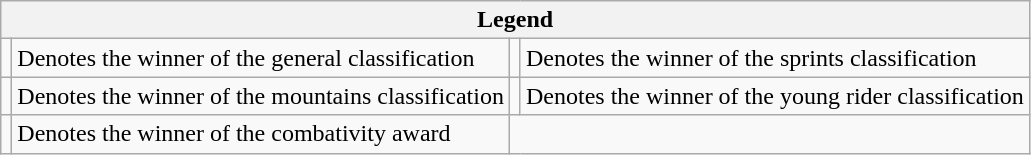<table class="wikitable">
<tr>
<th colspan="4">Legend</th>
</tr>
<tr>
<td></td>
<td>Denotes the winner of the general classification</td>
<td></td>
<td>Denotes the winner of the sprints classification</td>
</tr>
<tr>
<td></td>
<td>Denotes the winner of the mountains classification</td>
<td></td>
<td>Denotes the winner of the young rider classification</td>
</tr>
<tr>
<td></td>
<td>Denotes the winner of the combativity award</td>
</tr>
</table>
